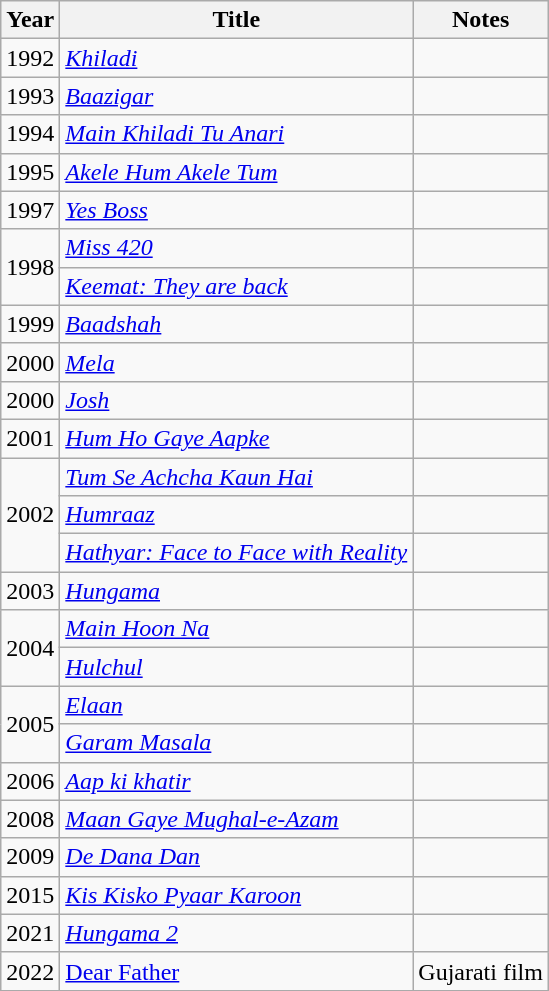<table class="wikitable">
<tr>
<th>Year</th>
<th>Title</th>
<th>Notes</th>
</tr>
<tr>
<td>1992</td>
<td><a href='#'><em>Khiladi</em></a></td>
<td></td>
</tr>
<tr>
<td>1993</td>
<td><em><a href='#'>Baazigar</a></em></td>
<td></td>
</tr>
<tr>
<td>1994</td>
<td><em><a href='#'>Main Khiladi Tu Anari</a></em></td>
<td></td>
</tr>
<tr>
<td>1995</td>
<td><em><a href='#'>Akele Hum Akele Tum</a></em></td>
<td></td>
</tr>
<tr>
<td>1997</td>
<td><a href='#'><em>Yes Boss</em></a></td>
<td></td>
</tr>
<tr>
<td rowspan="2">1998</td>
<td><em><a href='#'>Miss 420</a></em></td>
<td></td>
</tr>
<tr>
<td><a href='#'><em>Keemat: They are back</em></a></td>
<td></td>
</tr>
<tr>
<td>1999</td>
<td><a href='#'><em>Baadshah</em></a></td>
<td></td>
</tr>
<tr>
<td>2000</td>
<td><em><a href='#'>Mela</a></em></td>
<td></td>
</tr>
<tr>
<td>2000</td>
<td><a href='#'><em>Josh</em></a></td>
<td></td>
</tr>
<tr>
<td>2001</td>
<td><em><a href='#'>Hum Ho Gaye Aapke</a></em></td>
<td></td>
</tr>
<tr>
<td rowspan="3">2002</td>
<td><em><a href='#'>Tum Se Achcha Kaun Hai</a></em></td>
<td></td>
</tr>
<tr>
<td><em><a href='#'>Humraaz</a></em></td>
<td></td>
</tr>
<tr>
<td><a href='#'><em>Hathyar: Face to Face with Reality</em></a></td>
<td></td>
</tr>
<tr>
<td>2003</td>
<td><a href='#'><em>Hungama</em></a></td>
<td></td>
</tr>
<tr>
<td rowspan="2">2004</td>
<td><em><a href='#'>Main Hoon Na</a></em></td>
<td></td>
</tr>
<tr>
<td><a href='#'><em>Hulchul</em></a></td>
<td></td>
</tr>
<tr>
<td rowspan="2">2005</td>
<td><a href='#'><em>Elaan</em></a></td>
<td></td>
</tr>
<tr>
<td><em><a href='#'>Garam Masala</a></em></td>
<td></td>
</tr>
<tr>
<td>2006</td>
<td><a href='#'><em>Aap ki khatir</em></a></td>
<td></td>
</tr>
<tr>
<td>2008</td>
<td><em><a href='#'>Maan Gaye Mughal-e-Azam</a></em></td>
<td></td>
</tr>
<tr>
<td>2009</td>
<td><em><a href='#'>De Dana Dan</a></em></td>
<td></td>
</tr>
<tr>
<td>2015</td>
<td><em><a href='#'>Kis Kisko Pyaar Karoon</a></em></td>
<td></td>
</tr>
<tr>
<td>2021</td>
<td><em><a href='#'>Hungama 2</a></td>
<td></td>
</tr>
<tr>
<td>2022</td>
<td></em><a href='#'>Dear Father</a><em></td>
<td>Gujarati film</td>
</tr>
</table>
